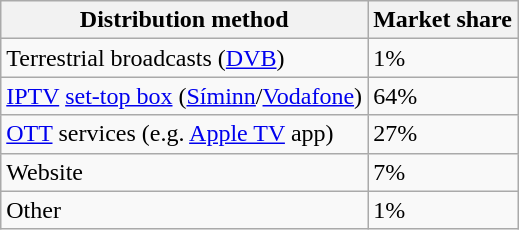<table class="wikitable">
<tr>
<th>Distribution method</th>
<th>Market share</th>
</tr>
<tr>
<td>Terrestrial broadcasts (<a href='#'>DVB</a>)</td>
<td>1%</td>
</tr>
<tr>
<td><a href='#'>IPTV</a> <a href='#'>set-top box</a> (<a href='#'>Síminn</a>/<a href='#'>Vodafone</a>)</td>
<td>64%</td>
</tr>
<tr>
<td><a href='#'>OTT</a> services (e.g. <a href='#'>Apple TV</a> app)</td>
<td>27%</td>
</tr>
<tr>
<td>Website</td>
<td>7%</td>
</tr>
<tr>
<td>Other</td>
<td>1%</td>
</tr>
</table>
